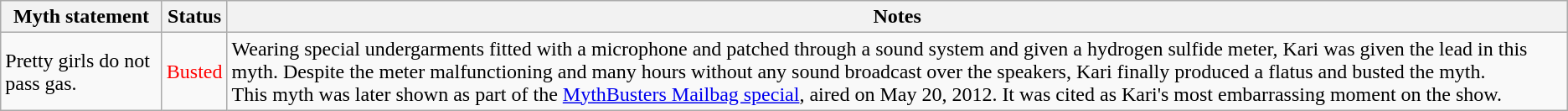<table class="wikitable plainrowheaders">
<tr>
<th>Myth statement</th>
<th>Status</th>
<th>Notes</th>
</tr>
<tr>
<td>Pretty girls do not pass gas.</td>
<td style="color:red">Busted</td>
<td>Wearing special undergarments fitted with a microphone and patched through a sound system and given a hydrogen sulfide meter, Kari was given the lead in this myth. Despite the meter malfunctioning and many hours without any sound broadcast over the speakers, Kari finally produced a flatus and busted the myth.<br>This myth was later shown as part of the <a href='#'>MythBusters Mailbag special</a>, aired on May 20, 2012. It was cited as Kari's most embarrassing moment on the show.</td>
</tr>
</table>
